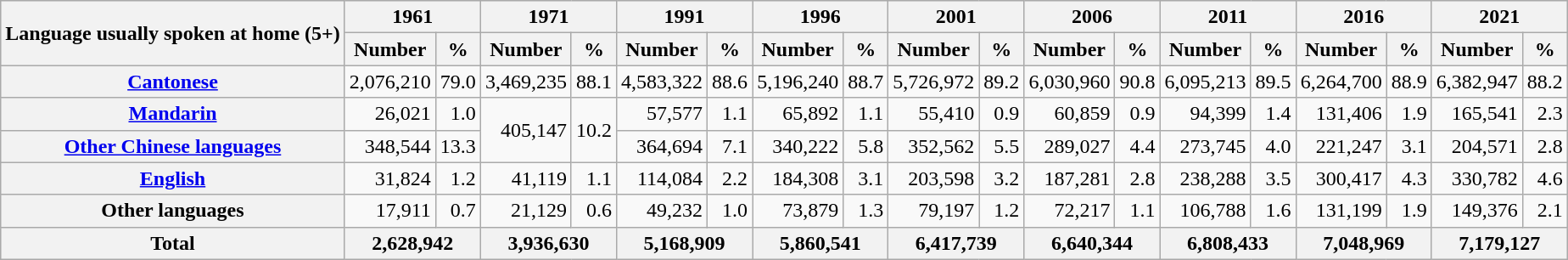<table class="wikitable" style="text-align: right;">
<tr bgcolor="#e0e0e0">
<th rowspan="2">Language usually spoken at home (5+)</th>
<th colspan="2">1961</th>
<th colspan="2">1971</th>
<th colspan="2">1991</th>
<th colspan="2">1996</th>
<th colspan="2">2001</th>
<th colspan="2">2006</th>
<th colspan="2">2011</th>
<th colspan="2">2016</th>
<th colspan="2">2021</th>
</tr>
<tr bgcolor="#e0e0e0">
<th>Number</th>
<th>%</th>
<th>Number</th>
<th>%</th>
<th>Number</th>
<th>%</th>
<th>Number</th>
<th>%</th>
<th>Number</th>
<th>%</th>
<th>Number</th>
<th>%</th>
<th>Number</th>
<th>%</th>
<th>Number</th>
<th>%</th>
<th>Number</th>
<th>%</th>
</tr>
<tr>
<th align="left"><a href='#'>Cantonese</a></th>
<td>2,076,210</td>
<td>79.0</td>
<td>3,469,235</td>
<td>88.1</td>
<td>4,583,322</td>
<td>88.6</td>
<td>5,196,240</td>
<td>88.7</td>
<td>5,726,972</td>
<td>89.2</td>
<td>6,030,960</td>
<td>90.8</td>
<td>6,095,213</td>
<td>89.5</td>
<td>6,264,700</td>
<td>88.9</td>
<td>6,382,947</td>
<td>88.2</td>
</tr>
<tr>
<th align="left"><a href='#'>Mandarin</a></th>
<td>26,021</td>
<td>1.0</td>
<td rowspan="2">405,147</td>
<td rowspan="2">10.2</td>
<td>57,577</td>
<td>1.1</td>
<td>65,892</td>
<td>1.1</td>
<td>55,410</td>
<td>0.9</td>
<td>60,859</td>
<td>0.9</td>
<td>94,399</td>
<td>1.4</td>
<td>131,406</td>
<td>1.9</td>
<td>165,541</td>
<td>2.3</td>
</tr>
<tr>
<th align="left"><a href='#'>Other Chinese languages</a></th>
<td>348,544</td>
<td>13.3</td>
<td>364,694</td>
<td>7.1</td>
<td>340,222</td>
<td>5.8</td>
<td>352,562</td>
<td>5.5</td>
<td>289,027</td>
<td>4.4</td>
<td>273,745</td>
<td>4.0</td>
<td>221,247</td>
<td>3.1</td>
<td>204,571</td>
<td>2.8</td>
</tr>
<tr>
<th align="left"><a href='#'>English</a></th>
<td>31,824</td>
<td>1.2</td>
<td>41,119</td>
<td>1.1</td>
<td>114,084</td>
<td>2.2</td>
<td>184,308</td>
<td>3.1</td>
<td>203,598</td>
<td>3.2</td>
<td>187,281</td>
<td>2.8</td>
<td>238,288</td>
<td>3.5</td>
<td>300,417</td>
<td>4.3</td>
<td>330,782</td>
<td>4.6</td>
</tr>
<tr>
<th align="left">Other languages</th>
<td>17,911</td>
<td>0.7</td>
<td>21,129</td>
<td>0.6</td>
<td>49,232</td>
<td>1.0</td>
<td>73,879</td>
<td>1.3</td>
<td>79,197</td>
<td>1.2</td>
<td>72,217</td>
<td>1.1</td>
<td>106,788</td>
<td>1.6</td>
<td>131,199</td>
<td>1.9</td>
<td>149,376</td>
<td>2.1</td>
</tr>
<tr bgcolor="#e0e0e0">
<th align="left">Total</th>
<th colspan="2">2,628,942</th>
<th colspan="2">3,936,630</th>
<th colspan="2">5,168,909</th>
<th colspan="2">5,860,541</th>
<th colspan="2">6,417,739</th>
<th colspan="2">6,640,344</th>
<th colspan="2">6,808,433</th>
<th colspan="2">7,048,969</th>
<th colspan="2">7,179,127</th>
</tr>
</table>
